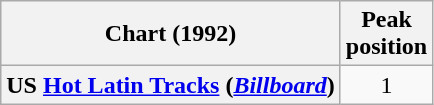<table class="wikitable plainrowheaders" style="text-align:center">
<tr>
<th scope="col">Chart (1992)</th>
<th scope="col">Peak<br>position</th>
</tr>
<tr>
<th scope="row">US <a href='#'>Hot Latin Tracks</a> (<em><a href='#'>Billboard</a></em>)</th>
<td>1</td>
</tr>
</table>
